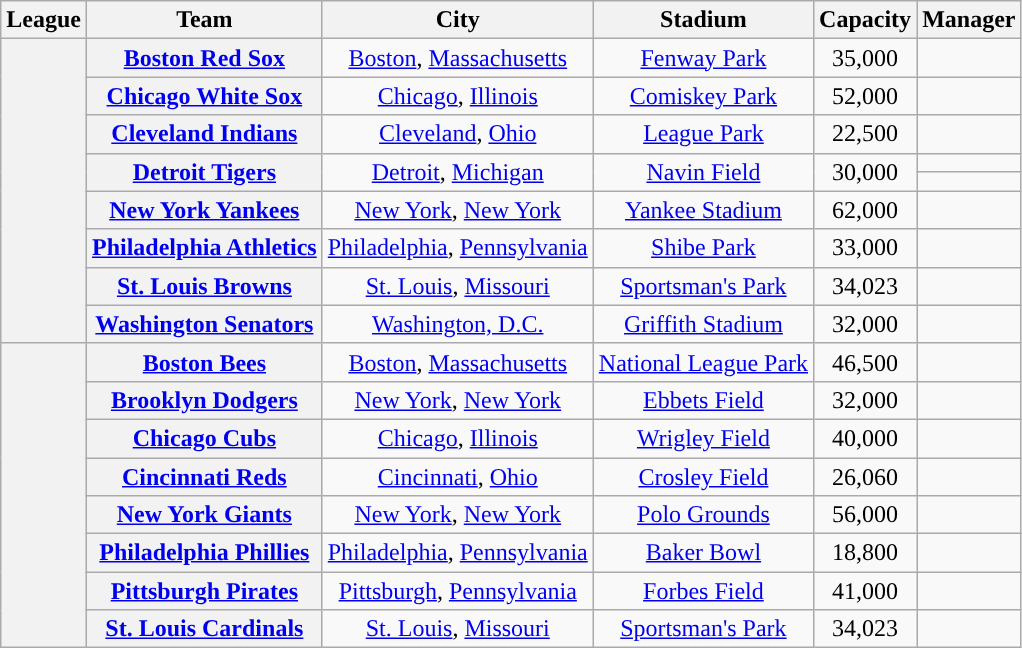<table class="wikitable sortable plainrowheaders" style="text-align:center;">
<tr>
<th scope="col">League</th>
<th scope="col">Team</th>
<th scope="col">City</th>
<th scope="col">Stadium</th>
<th scope="col">Capacity</th>
<th scope="col">Manager</th>
</tr>
<tr>
<th rowspan="9"></th>
<th scope="row"><a href='#'>Boston Red Sox</a></th>
<td><a href='#'>Boston</a>, <a href='#'>Massachusetts</a></td>
<td><a href='#'>Fenway Park</a></td>
<td>35,000</td>
<td></td>
</tr>
<tr>
<th scope="row"><a href='#'>Chicago White Sox</a></th>
<td><a href='#'>Chicago</a>, <a href='#'>Illinois</a></td>
<td><a href='#'>Comiskey Park</a></td>
<td>52,000</td>
<td></td>
</tr>
<tr>
<th scope="row"><a href='#'>Cleveland Indians</a></th>
<td><a href='#'>Cleveland</a>, <a href='#'>Ohio</a></td>
<td><a href='#'>League Park</a></td>
<td>22,500</td>
<td></td>
</tr>
<tr>
<th rowspan="2" scope="row"><a href='#'>Detroit Tigers</a></th>
<td rowspan="2"><a href='#'>Detroit</a>, <a href='#'>Michigan</a></td>
<td rowspan="2"><a href='#'>Navin Field</a></td>
<td rowspan="2">30,000</td>
<td></td>
</tr>
<tr>
<td></td>
</tr>
<tr>
<th scope="row"><a href='#'>New York Yankees</a></th>
<td><a href='#'>New York</a>, <a href='#'>New York</a></td>
<td><a href='#'>Yankee Stadium</a></td>
<td>62,000</td>
<td></td>
</tr>
<tr>
<th scope="row"><a href='#'>Philadelphia Athletics</a></th>
<td><a href='#'>Philadelphia</a>, <a href='#'>Pennsylvania</a></td>
<td><a href='#'>Shibe Park</a></td>
<td>33,000</td>
<td></td>
</tr>
<tr>
<th scope="row"><a href='#'>St. Louis Browns</a></th>
<td><a href='#'>St. Louis</a>, <a href='#'>Missouri</a></td>
<td><a href='#'>Sportsman's Park</a></td>
<td>34,023</td>
<td></td>
</tr>
<tr>
<th scope="row"><a href='#'>Washington Senators</a></th>
<td><a href='#'>Washington, D.C.</a></td>
<td><a href='#'>Griffith Stadium</a></td>
<td>32,000</td>
<td></td>
</tr>
<tr>
<th rowspan="8"></th>
<th scope="row"><a href='#'>Boston Bees</a></th>
<td><a href='#'>Boston</a>, <a href='#'>Massachusetts</a></td>
<td><a href='#'>National League Park</a></td>
<td>46,500</td>
<td></td>
</tr>
<tr>
<th scope="row"><a href='#'>Brooklyn Dodgers</a></th>
<td><a href='#'>New York</a>, <a href='#'>New York</a></td>
<td><a href='#'>Ebbets Field</a></td>
<td>32,000</td>
<td></td>
</tr>
<tr>
<th scope="row"><a href='#'>Chicago Cubs</a></th>
<td><a href='#'>Chicago</a>, <a href='#'>Illinois</a></td>
<td><a href='#'>Wrigley Field</a></td>
<td>40,000</td>
<td></td>
</tr>
<tr>
<th scope="row"><a href='#'>Cincinnati Reds</a></th>
<td><a href='#'>Cincinnati</a>, <a href='#'>Ohio</a></td>
<td><a href='#'>Crosley Field</a></td>
<td>26,060</td>
<td></td>
</tr>
<tr>
<th scope="row"><a href='#'>New York Giants</a></th>
<td><a href='#'>New York</a>, <a href='#'>New York</a></td>
<td><a href='#'>Polo Grounds</a></td>
<td>56,000</td>
<td></td>
</tr>
<tr>
<th scope="row"><a href='#'>Philadelphia Phillies</a></th>
<td><a href='#'>Philadelphia</a>, <a href='#'>Pennsylvania</a></td>
<td><a href='#'>Baker Bowl</a></td>
<td>18,800</td>
<td></td>
</tr>
<tr>
<th scope="row"><a href='#'>Pittsburgh Pirates</a></th>
<td><a href='#'>Pittsburgh</a>, <a href='#'>Pennsylvania</a></td>
<td><a href='#'>Forbes Field</a></td>
<td>41,000</td>
<td></td>
</tr>
<tr>
<th scope="row"><a href='#'>St. Louis Cardinals</a></th>
<td><a href='#'>St. Louis</a>, <a href='#'>Missouri</a></td>
<td><a href='#'>Sportsman's Park</a></td>
<td>34,023</td>
<td></td>
</tr>
</table>
